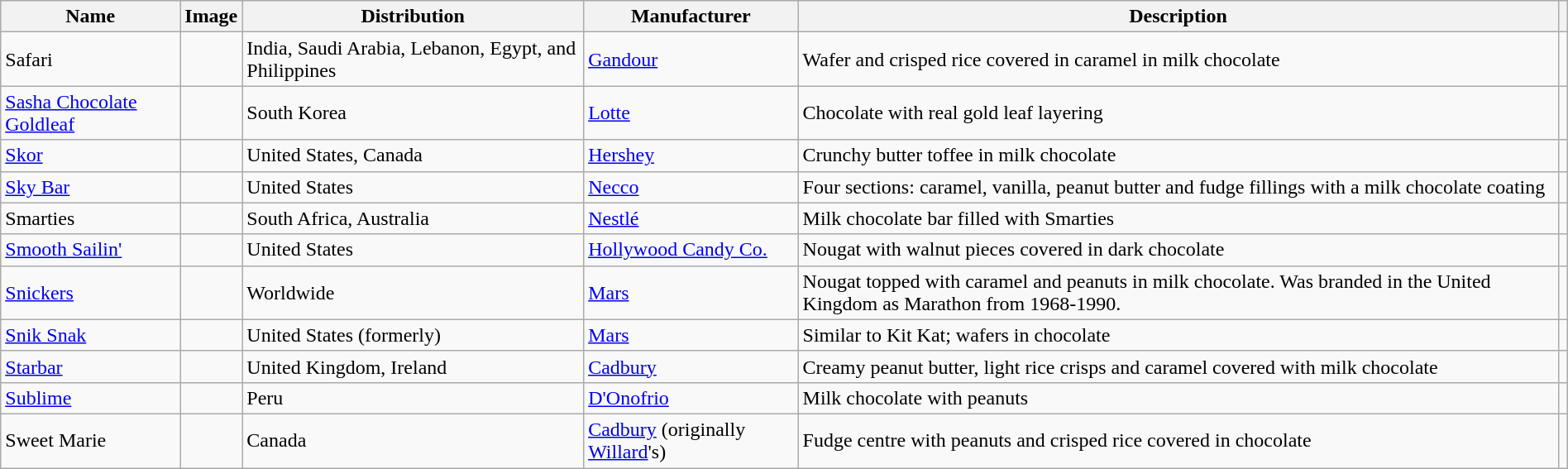<table class="wikitable sortable" style="width:100%">
<tr>
<th>Name</th>
<th class="unsortable">Image</th>
<th>Distribution</th>
<th>Manufacturer</th>
<th>Description</th>
<th></th>
</tr>
<tr>
<td>Safari</td>
<td></td>
<td>India, Saudi Arabia, Lebanon, Egypt, and Philippines</td>
<td><a href='#'>Gandour</a></td>
<td>Wafer and crisped rice covered in caramel in milk chocolate</td>
<td></td>
</tr>
<tr>
<td><a href='#'>Sasha Chocolate Goldleaf</a></td>
<td></td>
<td>South Korea</td>
<td><a href='#'>Lotte</a></td>
<td>Chocolate with real gold leaf layering</td>
<td></td>
</tr>
<tr>
<td><a href='#'>Skor</a></td>
<td></td>
<td>United States, Canada</td>
<td><a href='#'>Hershey</a></td>
<td>Crunchy butter toffee in milk chocolate</td>
<td></td>
</tr>
<tr>
<td><a href='#'>Sky Bar</a></td>
<td></td>
<td>United States</td>
<td><a href='#'>Necco</a></td>
<td>Four sections: caramel, vanilla, peanut butter and fudge fillings with a milk chocolate coating</td>
<td></td>
</tr>
<tr>
<td>Smarties</td>
<td></td>
<td>South Africa, Australia</td>
<td><a href='#'>Nestlé</a></td>
<td>Milk chocolate bar filled with Smarties</td>
<td></td>
</tr>
<tr>
<td><a href='#'>Smooth Sailin'</a></td>
<td></td>
<td>United States</td>
<td><a href='#'>Hollywood Candy Co.</a></td>
<td>Nougat with walnut pieces covered in dark chocolate</td>
<td></td>
</tr>
<tr>
<td><a href='#'>Snickers</a></td>
<td></td>
<td>Worldwide</td>
<td><a href='#'>Mars</a></td>
<td>Nougat topped with caramel and peanuts in milk chocolate.  Was branded in the United Kingdom as Marathon from 1968-1990.</td>
<td></td>
</tr>
<tr>
<td><a href='#'>Snik Snak</a></td>
<td></td>
<td>United States (formerly)</td>
<td><a href='#'>Mars</a></td>
<td>Similar to Kit Kat; wafers in chocolate</td>
<td></td>
</tr>
<tr>
<td><a href='#'>Starbar</a></td>
<td></td>
<td>United Kingdom, Ireland</td>
<td><a href='#'>Cadbury</a></td>
<td>Creamy peanut butter, light rice crisps and caramel covered with milk chocolate</td>
<td></td>
</tr>
<tr>
<td><a href='#'>Sublime</a></td>
<td></td>
<td>Peru</td>
<td><a href='#'>D'Onofrio</a></td>
<td>Milk chocolate with peanuts</td>
<td></td>
</tr>
<tr>
<td>Sweet Marie</td>
<td></td>
<td>Canada</td>
<td><a href='#'>Cadbury</a> (originally <a href='#'>Willard</a>'s)</td>
<td>Fudge centre with peanuts and crisped rice covered in chocolate</td>
<td></td>
</tr>
</table>
